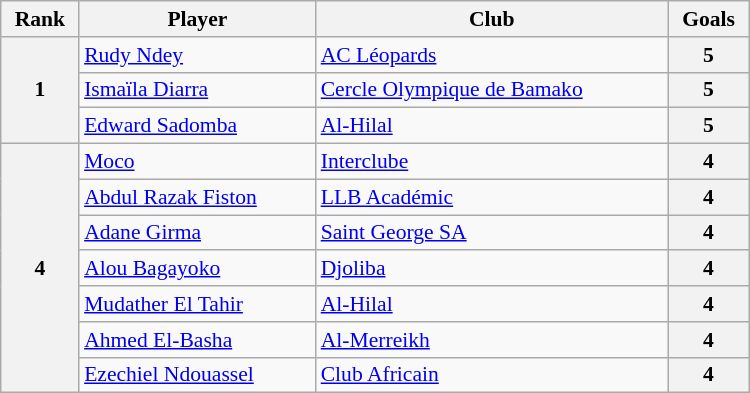<table class="wikitable" style="text-align:center; font-size:90%;" width=500>
<tr>
<th>Rank</th>
<th>Player</th>
<th>Club</th>
<th>Goals</th>
</tr>
<tr>
<th rowspan=3>1</th>
<td align="left"> <a href='#'>Rudy Ndey</a></td>
<td align="left"> <a href='#'>AC Léopards</a></td>
<th>5</th>
</tr>
<tr>
<td align="left"> <a href='#'>Ismaïla Diarra</a></td>
<td align="left"> <a href='#'>Cercle Olympique de Bamako</a></td>
<th>5</th>
</tr>
<tr>
<td align="left"> <a href='#'>Edward Sadomba</a></td>
<td align="left"> <a href='#'>Al-Hilal</a></td>
<th>5</th>
</tr>
<tr>
<th rowspan=7>4</th>
<td align="left"> <a href='#'>Moco</a></td>
<td align="left"> <a href='#'>Interclube</a></td>
<th>4</th>
</tr>
<tr>
<td align="left"> <a href='#'>Abdul Razak Fiston</a></td>
<td align="left"> <a href='#'>LLB Académic</a></td>
<th>4</th>
</tr>
<tr>
<td align="left"> <a href='#'>Adane Girma</a></td>
<td align="left"> <a href='#'>Saint George SA</a></td>
<th>4</th>
</tr>
<tr>
<td align="left"> <a href='#'>Alou Bagayoko</a></td>
<td align="left"> <a href='#'>Djoliba</a></td>
<th>4</th>
</tr>
<tr>
<td align="left"> <a href='#'>Mudather El Tahir</a></td>
<td align="left"> <a href='#'>Al-Hilal</a></td>
<th>4</th>
</tr>
<tr>
<td align="left"> <a href='#'>Ahmed El-Basha</a></td>
<td align="left"> <a href='#'>Al-Merreikh</a></td>
<th>4</th>
</tr>
<tr>
<td align="left"> <a href='#'>Ezechiel Ndouassel</a></td>
<td align="left"> <a href='#'>Club Africain</a></td>
<th>4</th>
</tr>
</table>
